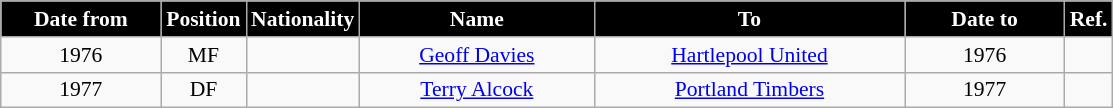<table class="wikitable" style="text-align:center; font-size:90%; ">
<tr>
<th style="background:#000000; color:white; width:100px;">Date from</th>
<th style="background:#000000; color:white; width:50px;">Position</th>
<th style="background:#000000; color:white; width:50px;">Nationality</th>
<th style="background:#000000; color:white; width:150px;">Name</th>
<th style="background:#000000; color:white; width:200px;">To</th>
<th style="background:#000000; color:white; width:100px;">Date to</th>
<th style="background:#000000; color:white; width:25px;">Ref.</th>
</tr>
<tr>
<td>1976</td>
<td>MF</td>
<td></td>
<td><a href='#'>Geoff Davies</a></td>
<td><a href='#'>Hartlepool United</a></td>
<td>1976</td>
<td></td>
</tr>
<tr>
<td>1977</td>
<td>DF</td>
<td></td>
<td><a href='#'>Terry Alcock</a></td>
<td> <a href='#'>Portland Timbers</a></td>
<td>1977</td>
<td></td>
</tr>
</table>
